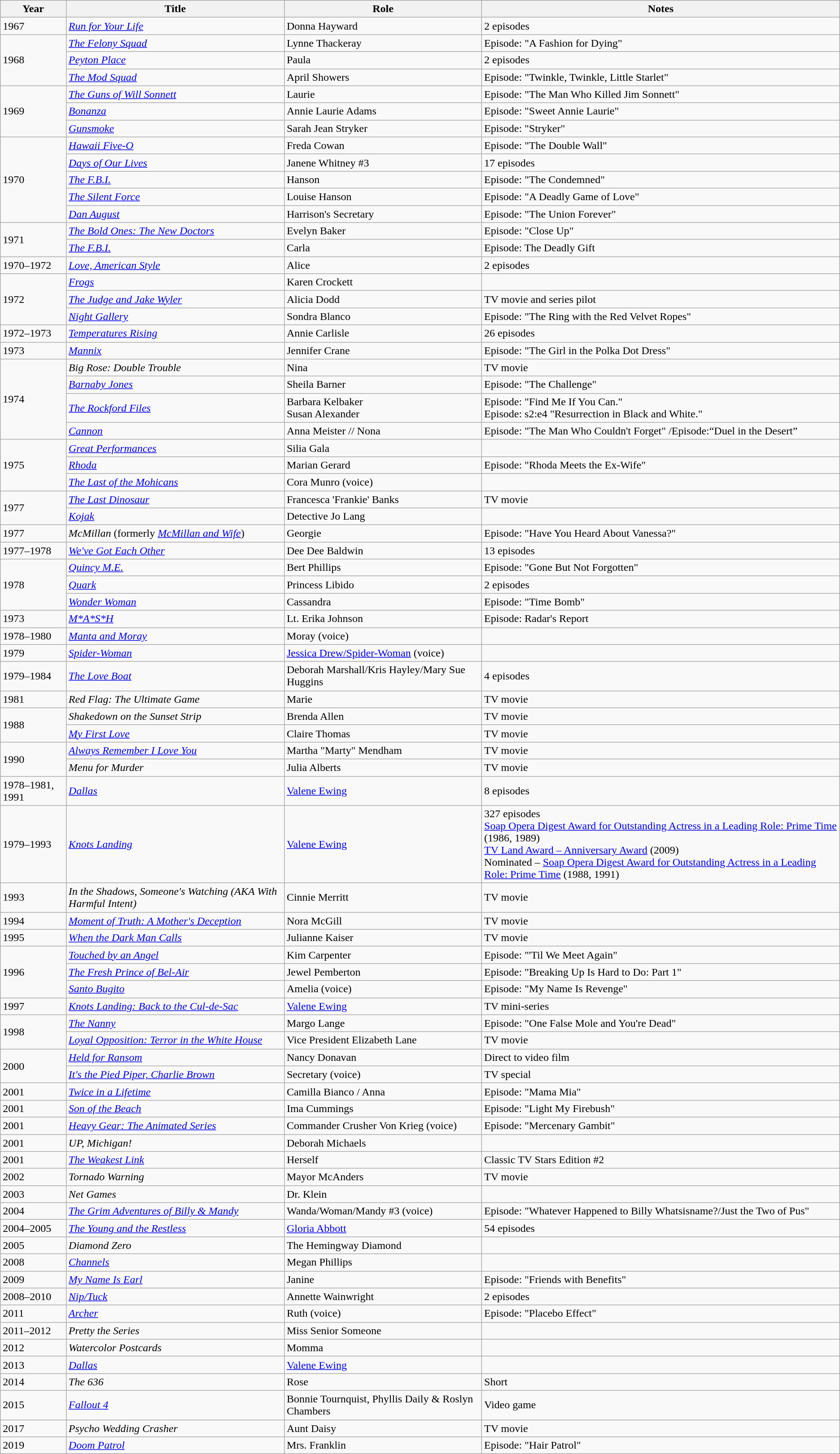<table class="wikitable sortable">
<tr>
<th>Year</th>
<th>Title</th>
<th>Role</th>
<th class="unsortable">Notes</th>
</tr>
<tr>
<td>1967</td>
<td><em><a href='#'>Run for Your Life</a></em></td>
<td>Donna Hayward</td>
<td>2 episodes</td>
</tr>
<tr>
<td rowspan=3>1968</td>
<td><em><a href='#'>The Felony Squad</a></em></td>
<td>Lynne Thackeray</td>
<td>Episode: "A Fashion for Dying"</td>
</tr>
<tr>
<td><em><a href='#'>Peyton Place</a></em></td>
<td>Paula</td>
<td>2 episodes</td>
</tr>
<tr>
<td><em><a href='#'>The Mod Squad</a></em></td>
<td>April Showers</td>
<td>Episode:  "Twinkle, Twinkle, Little Starlet"</td>
</tr>
<tr>
<td rowspan=3>1969</td>
<td><em><a href='#'>The Guns of Will Sonnett</a></em></td>
<td>Laurie</td>
<td>Episode:  "The Man Who Killed Jim Sonnett"</td>
</tr>
<tr>
<td><em><a href='#'>Bonanza</a></em></td>
<td>Annie Laurie Adams</td>
<td>Episode: "Sweet Annie Laurie"</td>
</tr>
<tr>
<td><em><a href='#'>Gunsmoke</a></em></td>
<td>Sarah Jean Stryker</td>
<td>Episode:  "Stryker"</td>
</tr>
<tr>
<td rowspan=5>1970</td>
<td><em><a href='#'>Hawaii Five-O</a></em></td>
<td>Freda Cowan</td>
<td>Episode:  "The Double Wall"</td>
</tr>
<tr>
<td><em><a href='#'>Days of Our Lives</a></em></td>
<td>Janene Whitney #3</td>
<td>17 episodes</td>
</tr>
<tr>
<td><em><a href='#'>The F.B.I.</a></em></td>
<td>Hanson</td>
<td>Episode: "The Condemned"</td>
</tr>
<tr>
<td><em><a href='#'>The Silent Force</a></em></td>
<td>Louise Hanson</td>
<td>Episode: "A Deadly Game of Love"</td>
</tr>
<tr>
<td><em><a href='#'>Dan August</a></em></td>
<td>Harrison's Secretary</td>
<td>Episode: "The Union Forever"</td>
</tr>
<tr>
<td rowspan=2>1971</td>
<td><em><a href='#'>The Bold Ones: The New Doctors</a></em></td>
<td>Evelyn Baker</td>
<td>Episode: "Close Up"</td>
</tr>
<tr>
<td><em><a href='#'>The F.B.I.</a></em></td>
<td>Carla</td>
<td>Episode: The Deadly Gift</td>
</tr>
<tr>
<td>1970–1972</td>
<td><em><a href='#'>Love, American Style</a></em></td>
<td>Alice</td>
<td>2 episodes</td>
</tr>
<tr>
<td rowspan=3>1972</td>
<td><em><a href='#'>Frogs</a></em></td>
<td>Karen Crockett</td>
<td></td>
</tr>
<tr>
<td><em><a href='#'>The Judge and Jake Wyler</a></em></td>
<td>Alicia Dodd</td>
<td>TV movie and series pilot</td>
</tr>
<tr>
<td><em><a href='#'>Night Gallery</a></em></td>
<td>Sondra Blanco</td>
<td>Episode: "The Ring with the Red Velvet Ropes"</td>
</tr>
<tr>
<td>1972–1973</td>
<td><em><a href='#'>Temperatures Rising</a></em></td>
<td>Annie Carlisle</td>
<td>26 episodes</td>
</tr>
<tr>
<td>1973</td>
<td><em><a href='#'>Mannix</a></em></td>
<td>Jennifer Crane</td>
<td>Episode: "The Girl in the Polka Dot Dress"</td>
</tr>
<tr>
<td rowspan="4">1974</td>
<td><em>Big Rose: Double Trouble</em></td>
<td>Nina</td>
<td>TV movie</td>
</tr>
<tr>
<td><em><a href='#'>Barnaby Jones</a></em></td>
<td>Sheila Barner</td>
<td>Episode: "The Challenge"</td>
</tr>
<tr>
<td><em><a href='#'>The Rockford Files</a></em></td>
<td>Barbara Kelbaker<br>Susan Alexander</td>
<td>Episode: "Find Me If You Can."<br>Episode: s2:e4 "Resurrection in Black and White."</td>
</tr>
<tr>
<td><em><a href='#'>Cannon</a></em></td>
<td>Anna Meister // Nona</td>
<td>Episode: "The Man Who Couldn't Forget" /Episode:“Duel in the Desert”</td>
</tr>
<tr>
<td rowspan=3>1975</td>
<td><em><a href='#'>Great Performances</a></em></td>
<td>Silia Gala</td>
<td></td>
</tr>
<tr>
<td><em><a href='#'>Rhoda</a></em></td>
<td>Marian Gerard</td>
<td>Episode:  "Rhoda Meets the Ex-Wife"</td>
</tr>
<tr>
<td><em><a href='#'>The Last of the Mohicans</a></em></td>
<td>Cora Munro (voice)</td>
<td></td>
</tr>
<tr>
<td rowspan=2>1977</td>
<td><em><a href='#'>The Last Dinosaur</a></em></td>
<td>Francesca 'Frankie' Banks</td>
<td>TV movie</td>
</tr>
<tr>
<td><em><a href='#'>Kojak</a></em></td>
<td>Detective Jo Lang</td>
<td></td>
</tr>
<tr>
<td>1977</td>
<td><em>McMillan</em> (formerly <em><a href='#'>McMillan and Wife</a></em>)</td>
<td>Georgie</td>
<td>Episode:  "Have You Heard About Vanessa?"</td>
</tr>
<tr>
<td>1977–1978</td>
<td><em><a href='#'>We've Got Each Other</a></em></td>
<td>Dee Dee Baldwin</td>
<td>13 episodes</td>
</tr>
<tr>
<td rowspan=3>1978</td>
<td><em><a href='#'>Quincy M.E.</a></em></td>
<td>Bert Phillips</td>
<td>Episode:  "Gone But Not Forgotten"</td>
</tr>
<tr>
<td><em><a href='#'>Quark</a></em></td>
<td>Princess Libido</td>
<td>2 episodes</td>
</tr>
<tr>
<td><em><a href='#'>Wonder Woman</a></em></td>
<td>Cassandra</td>
<td>Episode: "Time Bomb"</td>
</tr>
<tr>
<td>1973</td>
<td><em><a href='#'>M*A*S*H</a></em></td>
<td>Lt. Erika Johnson</td>
<td>Episode: Radar's Report</td>
</tr>
<tr>
<td>1978–1980</td>
<td><em><a href='#'>Manta and Moray</a></em></td>
<td>Moray (voice)</td>
<td></td>
</tr>
<tr>
<td>1979</td>
<td><em><a href='#'>Spider-Woman</a></em></td>
<td><a href='#'>Jessica Drew/Spider-Woman</a> (voice)</td>
<td></td>
</tr>
<tr>
<td>1979–1984</td>
<td><em><a href='#'>The Love Boat</a></em></td>
<td>Deborah Marshall/Kris Hayley/Mary Sue Huggins</td>
<td>4 episodes</td>
</tr>
<tr>
<td>1981</td>
<td><em>Red Flag: The Ultimate Game</em></td>
<td>Marie</td>
<td>TV movie</td>
</tr>
<tr>
<td rowspan=2>1988</td>
<td><em>Shakedown on the Sunset Strip</em></td>
<td>Brenda Allen</td>
<td>TV movie</td>
</tr>
<tr>
<td><em><a href='#'>My First Love</a></em></td>
<td>Claire Thomas</td>
<td>TV movie</td>
</tr>
<tr>
<td rowspan=2>1990</td>
<td><em><a href='#'>Always Remember I Love You</a></em></td>
<td>Martha "Marty" Mendham</td>
<td>TV movie</td>
</tr>
<tr>
<td><em>Menu for Murder</em></td>
<td>Julia Alberts</td>
<td>TV movie</td>
</tr>
<tr>
<td>1978–1981, 1991</td>
<td><em><a href='#'>Dallas</a></em></td>
<td><a href='#'>Valene Ewing</a></td>
<td>8 episodes</td>
</tr>
<tr>
<td>1979–1993</td>
<td><em><a href='#'>Knots Landing</a></em></td>
<td><a href='#'>Valene Ewing</a></td>
<td>327 episodes<br><a href='#'>Soap Opera Digest Award for Outstanding Actress in a Leading Role: Prime Time</a> (1986, 1989)<br><a href='#'>TV Land Award – Anniversary Award</a> (2009)<br>Nominated – <a href='#'>Soap Opera Digest Award for Outstanding Actress in a Leading Role: Prime Time</a> (1988, 1991)</td>
</tr>
<tr>
<td rowspan=1>1993</td>
<td><em>In the Shadows, Someone's Watching (AKA With Harmful Intent)</em></td>
<td>Cinnie Merritt</td>
<td>TV movie</td>
</tr>
<tr>
<td>1994</td>
<td><em><a href='#'>Moment of Truth: A Mother's Deception</a></em></td>
<td>Nora McGill</td>
<td>TV movie</td>
</tr>
<tr>
<td>1995</td>
<td><em><a href='#'>When the Dark Man Calls</a></em></td>
<td>Julianne Kaiser</td>
<td>TV movie</td>
</tr>
<tr>
<td rowspan=3>1996</td>
<td><em><a href='#'>Touched by an Angel</a></em></td>
<td>Kim Carpenter</td>
<td>Episode:  "'Til We Meet Again"</td>
</tr>
<tr>
<td><em><a href='#'>The Fresh Prince of Bel-Air</a></em></td>
<td>Jewel Pemberton</td>
<td>Episode:  "Breaking Up Is Hard to Do: Part 1"</td>
</tr>
<tr>
<td><em><a href='#'>Santo Bugito</a></em></td>
<td>Amelia (voice)</td>
<td>Episode:  "My Name Is Revenge"</td>
</tr>
<tr>
<td>1997</td>
<td><em><a href='#'>Knots Landing: Back to the Cul-de-Sac</a></em></td>
<td><a href='#'>Valene Ewing</a></td>
<td>TV mini-series</td>
</tr>
<tr>
<td rowspan=2>1998</td>
<td><em><a href='#'>The Nanny</a></em></td>
<td>Margo Lange</td>
<td>Episode:  "One False Mole and You're Dead"</td>
</tr>
<tr>
<td><em><a href='#'>Loyal Opposition: Terror in the White House</a></em></td>
<td>Vice President Elizabeth Lane</td>
<td>TV movie</td>
</tr>
<tr>
<td rowspan=2>2000</td>
<td><em><a href='#'>Held for Ransom</a></em></td>
<td>Nancy Donavan</td>
<td>Direct to video film</td>
</tr>
<tr>
<td><em><a href='#'>It's the Pied Piper, Charlie Brown</a></em></td>
<td>Secretary (voice)</td>
<td>TV special</td>
</tr>
<tr>
<td>2001</td>
<td><a href='#'><em>Twice in a Lifetime</em></a></td>
<td>Camilla Bianco / Anna</td>
<td>Episode: "Mama Mia"</td>
</tr>
<tr>
<td>2001</td>
<td><em><a href='#'>Son of the Beach</a></em></td>
<td>Ima Cummings</td>
<td>Episode: "Light My Firebush"</td>
</tr>
<tr>
<td>2001</td>
<td><em><a href='#'>Heavy Gear: The Animated Series</a></em></td>
<td>Commander Crusher Von Krieg (voice)</td>
<td>Episode:  "Mercenary Gambit"</td>
</tr>
<tr>
<td>2001</td>
<td><em>UP, Michigan!</em></td>
<td>Deborah Michaels</td>
<td></td>
</tr>
<tr>
<td>2001</td>
<td><em><a href='#'>The Weakest Link</a></em></td>
<td>Herself</td>
<td>Classic TV Stars Edition #2</td>
</tr>
<tr>
<td>2002</td>
<td><em>Tornado Warning</em></td>
<td>Mayor McAnders</td>
<td>TV movie</td>
</tr>
<tr>
<td>2003</td>
<td><em>Net Games</em></td>
<td>Dr. Klein</td>
<td></td>
</tr>
<tr>
<td>2004</td>
<td><em><a href='#'>The Grim Adventures of Billy & Mandy</a></em></td>
<td>Wanda/Woman/Mandy #3 (voice)</td>
<td>Episode: "Whatever Happened to Billy Whatsisname?/Just the Two of Pus"</td>
</tr>
<tr>
<td>2004–2005</td>
<td><em><a href='#'>The Young and the Restless</a></em></td>
<td><a href='#'>Gloria Abbott</a></td>
<td>54 episodes</td>
</tr>
<tr>
<td>2005</td>
<td><em>Diamond Zero</em></td>
<td>The Hemingway Diamond</td>
<td></td>
</tr>
<tr>
<td>2008</td>
<td><em><a href='#'>Channels</a></em></td>
<td>Megan Phillips</td>
<td></td>
</tr>
<tr>
<td>2009</td>
<td><em><a href='#'>My Name Is Earl</a></em></td>
<td>Janine</td>
<td>Episode:  "Friends with Benefits"</td>
</tr>
<tr>
<td>2008–2010</td>
<td><em><a href='#'>Nip/Tuck</a></em></td>
<td>Annette Wainwright</td>
<td>2 episodes</td>
</tr>
<tr>
<td>2011</td>
<td><em><a href='#'>Archer</a></em></td>
<td>Ruth (voice)</td>
<td>Episode: "Placebo Effect"</td>
</tr>
<tr>
<td>2011–2012</td>
<td><em>Pretty the Series</em></td>
<td>Miss Senior Someone</td>
<td></td>
</tr>
<tr>
<td>2012</td>
<td><em>Watercolor Postcards</em></td>
<td>Momma</td>
<td></td>
</tr>
<tr>
<td>2013</td>
<td><em><a href='#'>Dallas</a></em></td>
<td><a href='#'>Valene Ewing</a></td>
<td></td>
</tr>
<tr>
<td>2014</td>
<td><em>The 636</em></td>
<td>Rose</td>
<td>Short</td>
</tr>
<tr>
<td>2015</td>
<td><em><a href='#'>Fallout 4</a></em></td>
<td>Bonnie Tournquist, Phyllis Daily & Roslyn Chambers</td>
<td>Video game</td>
</tr>
<tr>
<td>2017</td>
<td><em>Psycho Wedding Crasher</em></td>
<td>Aunt Daisy</td>
<td>TV movie</td>
</tr>
<tr>
<td>2019</td>
<td><em><a href='#'>Doom Patrol</a></em></td>
<td>Mrs. Franklin</td>
<td>Episode: "Hair Patrol"</td>
</tr>
</table>
